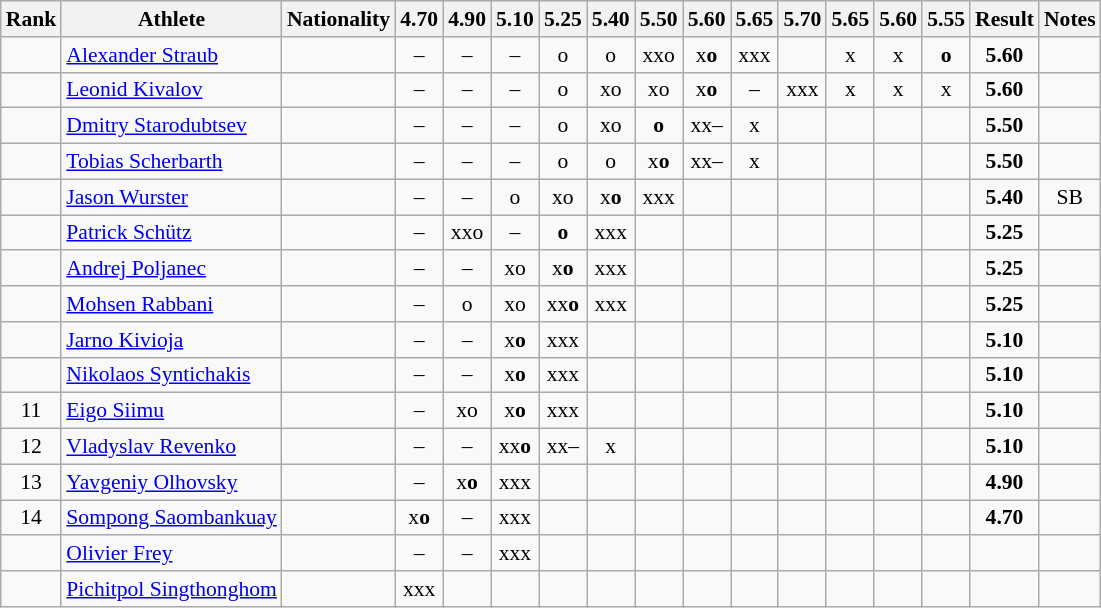<table class="wikitable sortable" style="text-align:center;font-size:90%">
<tr>
<th>Rank</th>
<th>Athlete</th>
<th>Nationality</th>
<th>4.70</th>
<th>4.90</th>
<th>5.10</th>
<th>5.25</th>
<th>5.40</th>
<th>5.50</th>
<th>5.60</th>
<th>5.65</th>
<th>5.70</th>
<th>5.65</th>
<th>5.60</th>
<th>5.55</th>
<th>Result</th>
<th>Notes</th>
</tr>
<tr>
<td></td>
<td align="left"><a href='#'>Alexander Straub</a></td>
<td align=left></td>
<td>–</td>
<td>–</td>
<td>–</td>
<td>o</td>
<td>o</td>
<td>xxo</td>
<td>x<strong>o</strong></td>
<td>xxx</td>
<td></td>
<td>x</td>
<td>x</td>
<td><strong>o</strong></td>
<td><strong>5.60</strong></td>
<td></td>
</tr>
<tr>
<td></td>
<td align="left"><a href='#'>Leonid Kivalov</a></td>
<td align=left></td>
<td>–</td>
<td>–</td>
<td>–</td>
<td>o</td>
<td>xo</td>
<td>xo</td>
<td>x<strong>o</strong></td>
<td>–</td>
<td>xxx</td>
<td>x</td>
<td>x</td>
<td>x</td>
<td><strong>5.60</strong></td>
<td></td>
</tr>
<tr>
<td></td>
<td align="left"><a href='#'>Dmitry Starodubtsev</a></td>
<td align=left></td>
<td>–</td>
<td>–</td>
<td>–</td>
<td>o</td>
<td>xo</td>
<td><strong>o</strong></td>
<td>xx–</td>
<td>x</td>
<td></td>
<td></td>
<td></td>
<td></td>
<td><strong>5.50</strong></td>
<td></td>
</tr>
<tr>
<td></td>
<td align="left"><a href='#'>Tobias Scherbarth</a></td>
<td align=left></td>
<td>–</td>
<td>–</td>
<td>–</td>
<td>o</td>
<td>o</td>
<td>x<strong>o</strong></td>
<td>xx–</td>
<td>x</td>
<td></td>
<td></td>
<td></td>
<td></td>
<td><strong>5.50</strong></td>
<td></td>
</tr>
<tr>
<td></td>
<td align="left"><a href='#'>Jason Wurster</a></td>
<td align=left></td>
<td>–</td>
<td>–</td>
<td>o</td>
<td>xo</td>
<td>x<strong>o</strong></td>
<td>xxx</td>
<td></td>
<td></td>
<td></td>
<td></td>
<td></td>
<td></td>
<td><strong>5.40</strong></td>
<td>SB</td>
</tr>
<tr>
<td></td>
<td align="left"><a href='#'>Patrick Schütz</a></td>
<td align=left></td>
<td>–</td>
<td>xxo</td>
<td>–</td>
<td><strong>o</strong></td>
<td>xxx</td>
<td></td>
<td></td>
<td></td>
<td></td>
<td></td>
<td></td>
<td></td>
<td><strong>5.25</strong></td>
<td></td>
</tr>
<tr>
<td></td>
<td align="left"><a href='#'>Andrej Poljanec</a></td>
<td align=left></td>
<td>–</td>
<td>–</td>
<td>xo</td>
<td>x<strong>o</strong></td>
<td>xxx</td>
<td></td>
<td></td>
<td></td>
<td></td>
<td></td>
<td></td>
<td></td>
<td><strong>5.25</strong></td>
<td></td>
</tr>
<tr>
<td></td>
<td align="left"><a href='#'>Mohsen Rabbani</a></td>
<td align=left></td>
<td>–</td>
<td>o</td>
<td>xo</td>
<td>xx<strong>o</strong></td>
<td>xxx</td>
<td></td>
<td></td>
<td></td>
<td></td>
<td></td>
<td></td>
<td></td>
<td><strong>5.25</strong></td>
<td></td>
</tr>
<tr>
<td></td>
<td align="left"><a href='#'>Jarno Kivioja</a></td>
<td align=left></td>
<td>–</td>
<td>–</td>
<td>x<strong>o</strong></td>
<td>xxx</td>
<td></td>
<td></td>
<td></td>
<td></td>
<td></td>
<td></td>
<td></td>
<td></td>
<td><strong>5.10</strong></td>
<td></td>
</tr>
<tr>
<td></td>
<td align="left"><a href='#'>Nikolaos Syntichakis</a></td>
<td align=left></td>
<td>–</td>
<td>–</td>
<td>x<strong>o</strong></td>
<td>xxx</td>
<td></td>
<td></td>
<td></td>
<td></td>
<td></td>
<td></td>
<td></td>
<td></td>
<td><strong>5.10</strong></td>
<td></td>
</tr>
<tr>
<td>11</td>
<td align="left"><a href='#'>Eigo Siimu</a></td>
<td align=left></td>
<td>–</td>
<td>xo</td>
<td>x<strong>o</strong></td>
<td>xxx</td>
<td></td>
<td></td>
<td></td>
<td></td>
<td></td>
<td></td>
<td></td>
<td></td>
<td><strong>5.10</strong></td>
<td></td>
</tr>
<tr>
<td>12</td>
<td align="left"><a href='#'>Vladyslav Revenko</a></td>
<td align=left></td>
<td>–</td>
<td>–</td>
<td>xx<strong>o</strong></td>
<td>xx–</td>
<td>x</td>
<td></td>
<td></td>
<td></td>
<td></td>
<td></td>
<td></td>
<td></td>
<td><strong>5.10</strong></td>
<td></td>
</tr>
<tr>
<td>13</td>
<td align="left"><a href='#'>Yavgeniy Olhovsky</a></td>
<td align=left></td>
<td>–</td>
<td>x<strong>o</strong></td>
<td>xxx</td>
<td></td>
<td></td>
<td></td>
<td></td>
<td></td>
<td></td>
<td></td>
<td></td>
<td></td>
<td><strong>4.90</strong></td>
<td></td>
</tr>
<tr>
<td>14</td>
<td align="left"><a href='#'>Sompong Saombankuay</a></td>
<td align=left></td>
<td>x<strong>o</strong></td>
<td>–</td>
<td>xxx</td>
<td></td>
<td></td>
<td></td>
<td></td>
<td></td>
<td></td>
<td></td>
<td></td>
<td></td>
<td><strong>4.70</strong></td>
<td></td>
</tr>
<tr>
<td></td>
<td align="left"><a href='#'>Olivier Frey</a></td>
<td align=left></td>
<td>–</td>
<td>–</td>
<td>xxx</td>
<td></td>
<td></td>
<td></td>
<td></td>
<td></td>
<td></td>
<td></td>
<td></td>
<td></td>
<td><strong></strong></td>
<td></td>
</tr>
<tr>
<td></td>
<td align="left"><a href='#'>Pichitpol Singthonghom</a></td>
<td align=left></td>
<td>xxx</td>
<td></td>
<td></td>
<td></td>
<td></td>
<td></td>
<td></td>
<td></td>
<td></td>
<td></td>
<td></td>
<td></td>
<td><strong></strong></td>
<td></td>
</tr>
</table>
